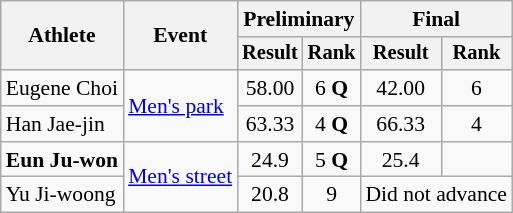<table class=wikitable style=font-size:90%;text-align:center>
<tr>
<th rowspan=2>Athlete</th>
<th rowspan=2>Event</th>
<th colspan=2>Preliminary</th>
<th colspan=2>Final</th>
</tr>
<tr style="font-size:95%">
<th>Result</th>
<th>Rank</th>
<th>Result</th>
<th>Rank</th>
</tr>
<tr>
<td align=left>Eugene Choi</td>
<td align=left rowspan=2><a href='#'>Men's park</a></td>
<td>58.00</td>
<td>6 <strong>Q</strong></td>
<td>42.00</td>
<td>6</td>
</tr>
<tr>
<td align=left>Han Jae-jin</td>
<td>63.33</td>
<td>4 <strong>Q</strong></td>
<td>66.33</td>
<td>4</td>
</tr>
<tr>
<td align=left><strong>Eun Ju-won</strong></td>
<td align=left rowspan=2><a href='#'>Men's street</a></td>
<td>24.9</td>
<td>5 <strong>Q</strong></td>
<td>25.4</td>
<td></td>
</tr>
<tr>
<td align=left>Yu Ji-woong</td>
<td>20.8</td>
<td>9</td>
<td colspan=2>Did not advance</td>
</tr>
</table>
